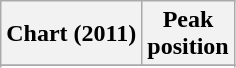<table class="wikitable sortable">
<tr>
<th>Chart (2011)</th>
<th>Peak<br>position</th>
</tr>
<tr>
</tr>
<tr>
</tr>
</table>
